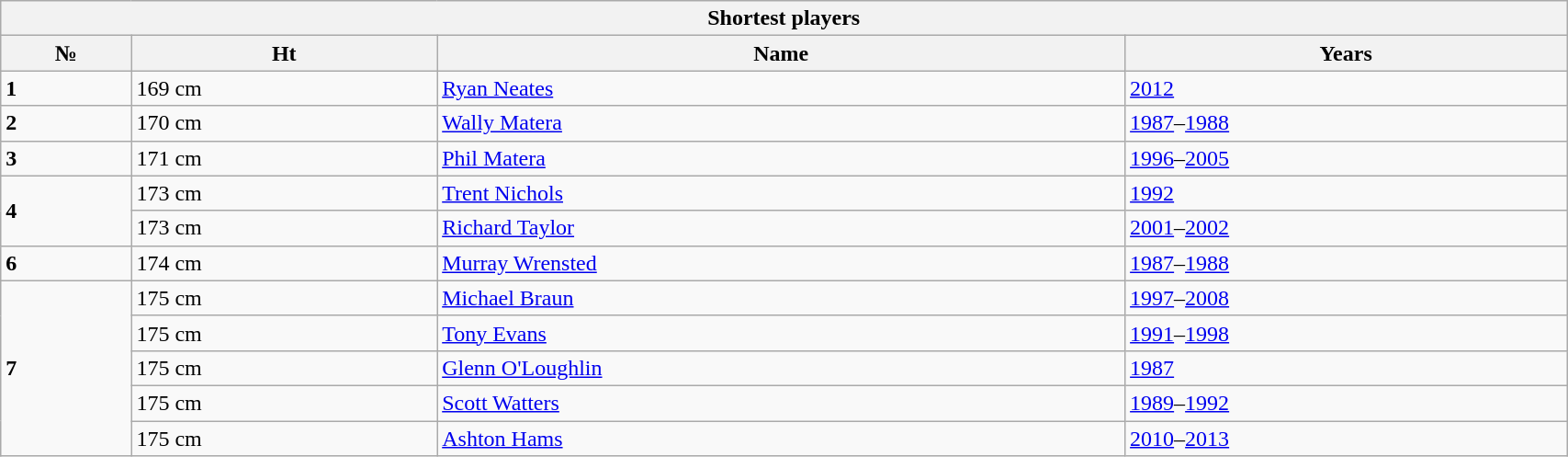<table class="wikitable" style="width:90%;">
<tr>
<th colspan="4">Shortest players</th>
</tr>
<tr>
<th>№</th>
<th>Ht</th>
<th>Name</th>
<th>Years</th>
</tr>
<tr>
<td><strong>1</strong></td>
<td>169 cm</td>
<td><a href='#'>Ryan Neates</a></td>
<td><a href='#'>2012</a></td>
</tr>
<tr>
<td><strong>2</strong></td>
<td>170 cm</td>
<td><a href='#'>Wally Matera</a></td>
<td><a href='#'>1987</a>–<a href='#'>1988</a></td>
</tr>
<tr>
<td><strong>3</strong></td>
<td>171 cm</td>
<td><a href='#'>Phil Matera</a></td>
<td><a href='#'>1996</a>–<a href='#'>2005</a></td>
</tr>
<tr>
<td rowspan="2"><strong>4</strong></td>
<td>173 cm</td>
<td><a href='#'>Trent Nichols</a></td>
<td><a href='#'>1992</a></td>
</tr>
<tr>
<td>173 cm</td>
<td><a href='#'>Richard Taylor</a></td>
<td><a href='#'>2001</a>–<a href='#'>2002</a></td>
</tr>
<tr>
<td><strong>6</strong></td>
<td>174 cm</td>
<td><a href='#'>Murray Wrensted</a></td>
<td><a href='#'>1987</a>–<a href='#'>1988</a></td>
</tr>
<tr>
<td rowspan="5"><strong>7</strong></td>
<td>175 cm</td>
<td><a href='#'>Michael Braun</a></td>
<td><a href='#'>1997</a>–<a href='#'>2008</a></td>
</tr>
<tr>
<td>175 cm</td>
<td><a href='#'>Tony Evans</a></td>
<td><a href='#'>1991</a>–<a href='#'>1998</a></td>
</tr>
<tr>
<td>175 cm</td>
<td><a href='#'>Glenn O'Loughlin</a></td>
<td><a href='#'>1987</a></td>
</tr>
<tr>
<td>175 cm</td>
<td><a href='#'>Scott Watters</a></td>
<td><a href='#'>1989</a>–<a href='#'>1992</a></td>
</tr>
<tr>
<td>175 cm</td>
<td><a href='#'>Ashton Hams</a></td>
<td><a href='#'>2010</a>–<a href='#'>2013</a></td>
</tr>
</table>
